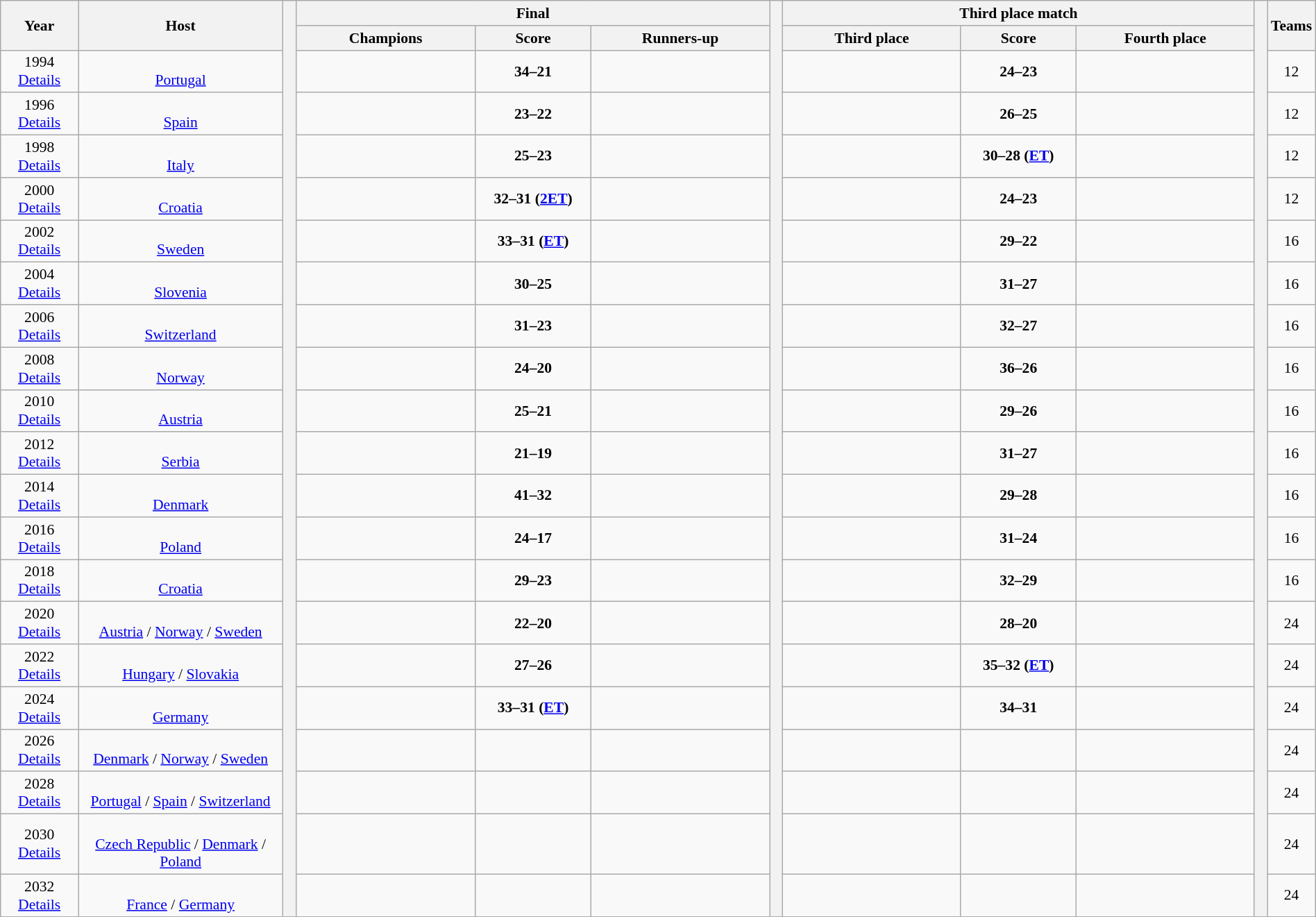<table class="wikitable" style="font-size:90%; width: 100%; text-align: center;">
<tr>
<th rowspan=2 width=6%>Year</th>
<th rowspan=2 width=16%>Host</th>
<th width=1% rowspan=22 bgcolor=ffffff></th>
<th colspan=3>Final</th>
<th width=1% rowspan=22 bgcolor=ffffff></th>
<th colspan=3>Third place match</th>
<th width=1% rowspan=22 bgcolor=#ffffff></th>
<th rowspan=2 width=5%>Teams</th>
</tr>
<tr bgcolor=#efefef>
<th width=14%>Champions</th>
<th width=9%>Score</th>
<th width=14%>Runners-up</th>
<th width=14%>Third place</th>
<th width=9%>Score</th>
<th width=14%>Fourth place</th>
</tr>
<tr>
<td>1994<br><a href='#'>Details</a></td>
<td><br><a href='#'>Portugal</a></td>
<td><strong></strong></td>
<td><strong>34–21</strong></td>
<td></td>
<td></td>
<td><strong>24–23</strong></td>
<td></td>
<td>12</td>
</tr>
<tr>
<td>1996<br><a href='#'>Details</a></td>
<td><br><a href='#'>Spain</a></td>
<td><strong></strong></td>
<td><strong>23–22</strong></td>
<td></td>
<td></td>
<td><strong>26–25</strong></td>
<td></td>
<td>12</td>
</tr>
<tr>
<td>1998<br><a href='#'>Details</a></td>
<td><br><a href='#'>Italy</a></td>
<td><strong></strong></td>
<td><strong>25–23</strong></td>
<td></td>
<td></td>
<td><strong>30–28 (<a href='#'>ET</a>)</strong></td>
<td></td>
<td>12</td>
</tr>
<tr>
<td>2000<br><a href='#'>Details</a></td>
<td><br><a href='#'>Croatia</a></td>
<td><strong></strong></td>
<td><strong>32–31 (<a href='#'>2ET</a>)</strong></td>
<td></td>
<td></td>
<td><strong>24–23</strong></td>
<td></td>
<td>12</td>
</tr>
<tr>
<td>2002<br><a href='#'>Details</a></td>
<td><br><a href='#'>Sweden</a></td>
<td><strong></strong></td>
<td><strong>33–31 (<a href='#'>ET</a>)</strong></td>
<td></td>
<td></td>
<td><strong>29–22</strong></td>
<td></td>
<td>16</td>
</tr>
<tr>
<td>2004<br><a href='#'>Details</a></td>
<td><br><a href='#'>Slovenia</a></td>
<td><strong></strong></td>
<td><strong>30–25</strong></td>
<td></td>
<td></td>
<td><strong>31–27</strong></td>
<td></td>
<td>16</td>
</tr>
<tr>
<td>2006<br><a href='#'>Details</a></td>
<td><br><a href='#'>Switzerland</a></td>
<td><strong></strong></td>
<td><strong>31–23</strong></td>
<td></td>
<td></td>
<td><strong>32–27</strong></td>
<td></td>
<td>16</td>
</tr>
<tr>
<td>2008<br><a href='#'>Details</a></td>
<td><br><a href='#'>Norway</a></td>
<td><strong></strong></td>
<td><strong>24–20</strong></td>
<td></td>
<td></td>
<td><strong>36–26</strong></td>
<td></td>
<td>16</td>
</tr>
<tr>
<td>2010<br><a href='#'>Details</a></td>
<td><br><a href='#'>Austria</a></td>
<td><strong></strong></td>
<td><strong>25–21</strong></td>
<td></td>
<td></td>
<td><strong>29–26</strong></td>
<td></td>
<td>16</td>
</tr>
<tr>
<td>2012<br><a href='#'>Details</a></td>
<td><br><a href='#'>Serbia</a></td>
<td><strong></strong></td>
<td><strong>21–19</strong></td>
<td></td>
<td></td>
<td><strong>31–27</strong></td>
<td></td>
<td>16</td>
</tr>
<tr>
<td>2014<br><a href='#'>Details</a></td>
<td><br><a href='#'>Denmark</a></td>
<td><strong></strong></td>
<td><strong>41–32</strong></td>
<td></td>
<td></td>
<td><strong>29–28</strong></td>
<td></td>
<td>16</td>
</tr>
<tr>
<td>2016<br><a href='#'>Details</a></td>
<td><br><a href='#'>Poland</a></td>
<td><strong></strong></td>
<td><strong>24–17</strong></td>
<td></td>
<td></td>
<td><strong>31–24</strong></td>
<td></td>
<td>16</td>
</tr>
<tr>
<td>2018<br><a href='#'>Details</a></td>
<td><br><a href='#'>Croatia</a></td>
<td><strong></strong></td>
<td><strong>29–23</strong></td>
<td></td>
<td></td>
<td><strong>32–29</strong></td>
<td></td>
<td>16</td>
</tr>
<tr>
<td>2020<br><a href='#'>Details</a></td>
<td>   <br><a href='#'>Austria</a> / <a href='#'>Norway</a> / <a href='#'>Sweden</a></td>
<td><strong></strong></td>
<td><strong>22–20</strong></td>
<td></td>
<td></td>
<td><strong>28–20</strong></td>
<td></td>
<td>24</td>
</tr>
<tr>
<td>2022<br><a href='#'>Details</a></td>
<td>  <br><a href='#'>Hungary</a> / <a href='#'>Slovakia</a></td>
<td><strong></strong></td>
<td><strong>27–26</strong></td>
<td></td>
<td></td>
<td><strong>35–32 (<a href='#'>ET</a>)</strong></td>
<td></td>
<td>24</td>
</tr>
<tr>
<td>2024<br><a href='#'>Details</a></td>
<td><br><a href='#'>Germany</a></td>
<td><strong></strong></td>
<td><strong>33–31 (<a href='#'>ET</a>)</strong></td>
<td></td>
<td></td>
<td><strong>34–31</strong></td>
<td></td>
<td>24</td>
</tr>
<tr>
<td>2026<br><a href='#'>Details</a></td>
<td>   <br><a href='#'>Denmark</a> / <a href='#'>Norway</a> / <a href='#'>Sweden</a></td>
<td></td>
<td></td>
<td></td>
<td></td>
<td></td>
<td></td>
<td>24</td>
</tr>
<tr>
<td>2028<br><a href='#'>Details</a></td>
<td>   <br><a href='#'>Portugal</a> / <a href='#'>Spain</a> / <a href='#'>Switzerland</a></td>
<td></td>
<td></td>
<td></td>
<td></td>
<td></td>
<td></td>
<td>24</td>
</tr>
<tr>
<td>2030<br><a href='#'>Details</a></td>
<td>   <br><a href='#'>Czech Republic</a> / <a href='#'>Denmark</a> / <a href='#'>Poland</a></td>
<td></td>
<td></td>
<td></td>
<td></td>
<td></td>
<td></td>
<td>24</td>
</tr>
<tr>
<td>2032<br><a href='#'>Details</a></td>
<td>  <br><a href='#'>France</a> / <a href='#'>Germany</a></td>
<td></td>
<td></td>
<td></td>
<td></td>
<td></td>
<td></td>
<td>24</td>
</tr>
</table>
